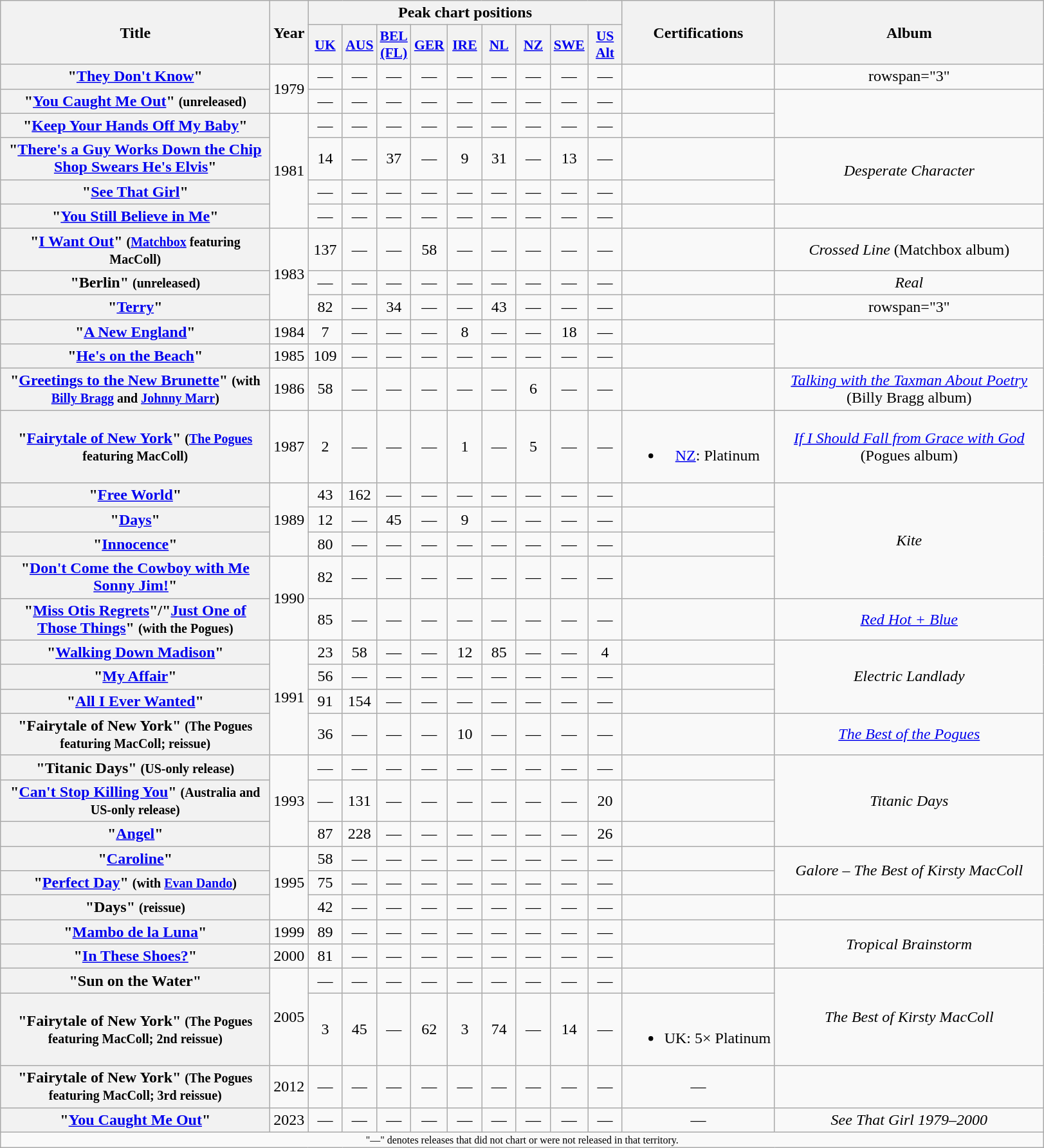<table class="wikitable plainrowheaders" style="text-align:center;">
<tr>
<th rowspan="2" scope="col" style="width:17em;">Title</th>
<th rowspan="2" scope="col" style="width:2em;">Year</th>
<th colspan="9">Peak chart positions</th>
<th rowspan="2">Certifications</th>
<th rowspan="2" style="width:17em;">Album</th>
</tr>
<tr>
<th scope="col" style="width:2em;font-size:90%;"><a href='#'>UK</a><br></th>
<th scope="col" style="width:2em;font-size:90%;"><a href='#'>AUS</a><br></th>
<th scope="col" style="width:2em;font-size:90%;"><a href='#'>BEL (FL)</a><br></th>
<th scope="col" style="width:2em;font-size:90%;"><a href='#'>GER</a><br></th>
<th scope="col" style="width:2em;font-size:90%;"><a href='#'>IRE</a><br></th>
<th scope="col" style="width:2em;font-size:90%;"><a href='#'>NL</a><br></th>
<th scope="col" style="width:2em;font-size:90%;"><a href='#'>NZ</a><br></th>
<th scope="col" style="width:2em;font-size:90%;"><a href='#'>SWE</a><br></th>
<th scope="col" style="width:2em;font-size:90%;"><a href='#'>US Alt</a><br></th>
</tr>
<tr>
<th scope="row">"<a href='#'>They Don't Know</a>"</th>
<td rowspan="2">1979</td>
<td>—</td>
<td>—</td>
<td>—</td>
<td>—</td>
<td>—</td>
<td>—</td>
<td>—</td>
<td>—</td>
<td>—</td>
<td></td>
<td>rowspan="3" </td>
</tr>
<tr>
<th scope="row">"<a href='#'>You Caught Me Out</a>" <small>(unreleased)</small></th>
<td>—</td>
<td>—</td>
<td>—</td>
<td>—</td>
<td>—</td>
<td>—</td>
<td>—</td>
<td>—</td>
<td>—</td>
<td></td>
</tr>
<tr>
<th scope="row">"<a href='#'>Keep Your Hands Off My Baby</a>"</th>
<td rowspan="4">1981</td>
<td>—</td>
<td>—</td>
<td>—</td>
<td>—</td>
<td>—</td>
<td>—</td>
<td>—</td>
<td>—</td>
<td>—</td>
<td></td>
</tr>
<tr>
<th scope="row">"<a href='#'>There's a Guy Works Down the Chip Shop Swears He's Elvis</a>"</th>
<td>14</td>
<td>—</td>
<td>37</td>
<td>—</td>
<td>9</td>
<td>31</td>
<td>—</td>
<td>13</td>
<td>—</td>
<td></td>
<td rowspan="2"><em>Desperate Character</em></td>
</tr>
<tr>
<th scope="row">"<a href='#'>See That Girl</a>"</th>
<td>—</td>
<td>—</td>
<td>—</td>
<td>—</td>
<td>—</td>
<td>—</td>
<td>—</td>
<td>—</td>
<td>—</td>
<td></td>
</tr>
<tr>
<th scope="row">"<a href='#'>You Still Believe in Me</a>"</th>
<td>—</td>
<td>—</td>
<td>—</td>
<td>—</td>
<td>—</td>
<td>—</td>
<td>—</td>
<td>—</td>
<td>—</td>
<td></td>
<td></td>
</tr>
<tr>
<th scope="row">"<a href='#'>I Want Out</a>" <small>(<a href='#'>Matchbox</a> featuring MacColl)</small></th>
<td rowspan="3">1983</td>
<td>137</td>
<td>—</td>
<td>—</td>
<td>58</td>
<td>—</td>
<td>—</td>
<td>—</td>
<td>—</td>
<td>—</td>
<td></td>
<td><em>Crossed Line</em> (Matchbox album)</td>
</tr>
<tr>
<th scope="row">"Berlin" <small>(unreleased)</small></th>
<td>—</td>
<td>—</td>
<td>—</td>
<td>—</td>
<td>—</td>
<td>—</td>
<td>—</td>
<td>—</td>
<td>—</td>
<td></td>
<td><em>Real</em></td>
</tr>
<tr>
<th scope="row">"<a href='#'>Terry</a>"</th>
<td>82</td>
<td>—</td>
<td>34</td>
<td>—</td>
<td>—</td>
<td>43</td>
<td>—</td>
<td>—</td>
<td>—</td>
<td></td>
<td>rowspan="3" </td>
</tr>
<tr>
<th scope="row">"<a href='#'>A New England</a>"</th>
<td>1984</td>
<td>7</td>
<td>—</td>
<td>—</td>
<td>—</td>
<td>8</td>
<td>—</td>
<td>—</td>
<td>18</td>
<td>—</td>
<td></td>
</tr>
<tr>
<th scope="row">"<a href='#'>He's on the Beach</a>"</th>
<td>1985</td>
<td>109</td>
<td>—</td>
<td>—</td>
<td>—</td>
<td>—</td>
<td>—</td>
<td>—</td>
<td>—</td>
<td>—</td>
<td></td>
</tr>
<tr>
<th scope="row">"<a href='#'>Greetings to the New Brunette</a>" <small>(with <a href='#'>Billy Bragg</a> and <a href='#'>Johnny Marr</a>)</small></th>
<td>1986</td>
<td>58</td>
<td>—</td>
<td>—</td>
<td>—</td>
<td>—</td>
<td>—</td>
<td>6</td>
<td>—</td>
<td>—</td>
<td></td>
<td><em><a href='#'>Talking with the Taxman About Poetry</a></em> (Billy Bragg album)</td>
</tr>
<tr>
<th scope="row">"<a href='#'>Fairytale of New York</a>" <small>(<a href='#'>The Pogues</a> featuring MacColl)</small></th>
<td>1987</td>
<td>2</td>
<td>—</td>
<td>—</td>
<td>—</td>
<td>1</td>
<td>—</td>
<td>5</td>
<td>—</td>
<td>—</td>
<td><br><ul><li><a href='#'>NZ</a>: Platinum</li></ul></td>
<td><em><a href='#'>If I Should Fall from Grace with God</a></em><br>(Pogues album)</td>
</tr>
<tr>
<th scope="row">"<a href='#'>Free World</a>"</th>
<td rowspan="3">1989</td>
<td>43</td>
<td>162</td>
<td>—</td>
<td>—</td>
<td>—</td>
<td>—</td>
<td>—</td>
<td>—</td>
<td>—</td>
<td></td>
<td rowspan="4"><em>Kite</em></td>
</tr>
<tr>
<th scope="row">"<a href='#'>Days</a>"</th>
<td>12</td>
<td>—</td>
<td>45</td>
<td>—</td>
<td>9</td>
<td>—</td>
<td>—</td>
<td>—</td>
<td>—</td>
<td></td>
</tr>
<tr>
<th scope="row">"<a href='#'>Innocence</a>"</th>
<td>80</td>
<td>—</td>
<td>—</td>
<td>—</td>
<td>—</td>
<td>—</td>
<td>—</td>
<td>—</td>
<td>—</td>
<td></td>
</tr>
<tr>
<th scope="row">"<a href='#'>Don't Come the Cowboy with Me Sonny Jim!</a>"</th>
<td rowspan="2">1990</td>
<td>82</td>
<td>—</td>
<td>—</td>
<td>—</td>
<td>—</td>
<td>—</td>
<td>—</td>
<td>—</td>
<td>—</td>
<td></td>
</tr>
<tr>
<th scope="row">"<a href='#'>Miss Otis Regrets</a>"/"<a href='#'>Just One of Those Things</a>" <small>(with the Pogues)</small></th>
<td>85</td>
<td>—</td>
<td>—</td>
<td>—</td>
<td>—</td>
<td>—</td>
<td>—</td>
<td>—</td>
<td>—</td>
<td></td>
<td><em><a href='#'>Red Hot + Blue</a></em></td>
</tr>
<tr>
<th scope="row">"<a href='#'>Walking Down Madison</a>"</th>
<td rowspan="4">1991</td>
<td>23</td>
<td>58</td>
<td>—</td>
<td>—</td>
<td>12</td>
<td>85</td>
<td>—</td>
<td>—</td>
<td>4</td>
<td></td>
<td rowspan="3"><em>Electric Landlady</em></td>
</tr>
<tr>
<th scope="row">"<a href='#'>My Affair</a>"</th>
<td>56</td>
<td>—</td>
<td>—</td>
<td>—</td>
<td>—</td>
<td>—</td>
<td>—</td>
<td>—</td>
<td>—</td>
<td></td>
</tr>
<tr>
<th scope="row">"<a href='#'>All I Ever Wanted</a>"</th>
<td>91</td>
<td>154</td>
<td>—</td>
<td>—</td>
<td>—</td>
<td>—</td>
<td>—</td>
<td>—</td>
<td>—</td>
<td></td>
</tr>
<tr>
<th scope="row">"Fairytale of New York" <small>(The Pogues featuring MacColl; reissue)</small></th>
<td>36</td>
<td>—</td>
<td>—</td>
<td>—</td>
<td>10</td>
<td>—</td>
<td>—</td>
<td>—</td>
<td>—</td>
<td></td>
<td><em><a href='#'>The Best of the Pogues</a></em></td>
</tr>
<tr>
<th scope="row">"Titanic Days" <small>(US-only release)</small></th>
<td rowspan="3">1993</td>
<td>—</td>
<td>—</td>
<td>—</td>
<td>—</td>
<td>—</td>
<td>—</td>
<td>—</td>
<td>—</td>
<td>—</td>
<td></td>
<td rowspan="3"><em>Titanic Days</em></td>
</tr>
<tr>
<th scope="row">"<a href='#'>Can't Stop Killing You</a>" <small>(Australia and US-only release)</small></th>
<td>—</td>
<td>131</td>
<td>—</td>
<td>—</td>
<td>—</td>
<td>—</td>
<td>—</td>
<td>—</td>
<td>20</td>
<td></td>
</tr>
<tr>
<th scope="row">"<a href='#'>Angel</a>"</th>
<td>87</td>
<td>228</td>
<td>—</td>
<td>—</td>
<td>—</td>
<td>—</td>
<td>—</td>
<td>—</td>
<td>26</td>
<td></td>
</tr>
<tr>
<th scope="row">"<a href='#'>Caroline</a>"</th>
<td rowspan="3">1995</td>
<td>58</td>
<td>—</td>
<td>—</td>
<td>—</td>
<td>—</td>
<td>—</td>
<td>—</td>
<td>—</td>
<td>—</td>
<td></td>
<td rowspan="2"><em>Galore – The Best of Kirsty MacColl</em></td>
</tr>
<tr>
<th scope="row">"<a href='#'>Perfect Day</a>" <small>(with <a href='#'>Evan Dando</a>)</small></th>
<td>75</td>
<td>—</td>
<td>—</td>
<td>—</td>
<td>—</td>
<td>—</td>
<td>—</td>
<td>—</td>
<td>—</td>
<td></td>
</tr>
<tr>
<th scope="row">"Days" <small>(reissue)</small></th>
<td>42</td>
<td>—</td>
<td>—</td>
<td>—</td>
<td>—</td>
<td>—</td>
<td>—</td>
<td>—</td>
<td>—</td>
<td></td>
<td></td>
</tr>
<tr>
<th scope="row">"<a href='#'>Mambo de la Luna</a>"</th>
<td>1999</td>
<td>89</td>
<td>—</td>
<td>—</td>
<td>—</td>
<td>—</td>
<td>—</td>
<td>—</td>
<td>—</td>
<td>—</td>
<td></td>
<td rowspan="2"><em>Tropical Brainstorm</em></td>
</tr>
<tr>
<th scope="row">"<a href='#'>In These Shoes?</a>"</th>
<td>2000</td>
<td>81</td>
<td>—</td>
<td>—</td>
<td>—</td>
<td>—</td>
<td>—</td>
<td>—</td>
<td>—</td>
<td>—</td>
<td></td>
</tr>
<tr>
<th scope="row">"Sun on the Water"</th>
<td rowspan="2">2005</td>
<td>—</td>
<td>—</td>
<td>—</td>
<td>—</td>
<td>—</td>
<td>—</td>
<td>—</td>
<td>—</td>
<td>—</td>
<td></td>
<td rowspan="2"><em>The Best of Kirsty MacColl</em></td>
</tr>
<tr>
<th scope="row">"Fairytale of New York" <small>(The Pogues featuring MacColl; 2nd reissue)</small></th>
<td>3</td>
<td>45</td>
<td>—</td>
<td>62</td>
<td>3</td>
<td>74</td>
<td>—</td>
<td>14</td>
<td>—</td>
<td><br><ul><li>UK: 5× Platinum</li></ul></td>
</tr>
<tr>
<th scope="row">"Fairytale of New York" <small>(The Pogues featuring MacColl; 3rd reissue)</small></th>
<td>2012</td>
<td>—</td>
<td>—</td>
<td>—</td>
<td>—</td>
<td>—</td>
<td>—</td>
<td>—</td>
<td>—</td>
<td>—</td>
<td>—</td>
<td></td>
</tr>
<tr>
<th scope="row">"<a href='#'>You Caught Me Out</a>"</th>
<td>2023</td>
<td>—</td>
<td>—</td>
<td>—</td>
<td>—</td>
<td>—</td>
<td>—</td>
<td>—</td>
<td>—</td>
<td>—</td>
<td>—</td>
<td><em>See That Girl 1979–2000</em></td>
</tr>
<tr>
<td colspan="13" style="font-size:8pt">"—" denotes releases that did not chart or were not released in that territory.</td>
</tr>
</table>
